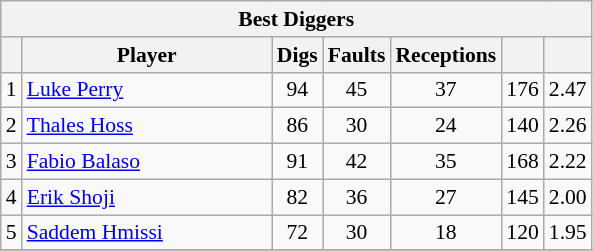<table class="wikitable sortable" style=font-size:90%>
<tr>
<th colspan=7>Best Diggers</th>
</tr>
<tr>
<th></th>
<th width=160>Player</th>
<th width=20>Digs</th>
<th width=20>Faults</th>
<th width=20>Receptions</th>
<th width=20></th>
<th width=20></th>
</tr>
<tr>
<td>1</td>
<td> <a href='#'>Luke Perry</a></td>
<td align=center>94</td>
<td align=center>45</td>
<td align=center>37</td>
<td align=center>176</td>
<td align=center>2.47</td>
</tr>
<tr>
<td>2</td>
<td> <a href='#'>Thales Hoss</a></td>
<td align=center>86</td>
<td align=center>30</td>
<td align=center>24</td>
<td align=center>140</td>
<td align=center>2.26</td>
</tr>
<tr>
<td>3</td>
<td> <a href='#'>Fabio Balaso</a></td>
<td align=center>91</td>
<td align=center>42</td>
<td align=center>35</td>
<td align=center>168</td>
<td align=center>2.22</td>
</tr>
<tr>
<td>4</td>
<td> <a href='#'>Erik Shoji</a></td>
<td align=center>82</td>
<td align=center>36</td>
<td align=center>27</td>
<td align=center>145</td>
<td align=center>2.00</td>
</tr>
<tr>
<td>5</td>
<td> <a href='#'>Saddem Hmissi</a></td>
<td align=center>72</td>
<td align=center>30</td>
<td align=center>18</td>
<td align=center>120</td>
<td align=center>1.95</td>
</tr>
<tr>
</tr>
</table>
